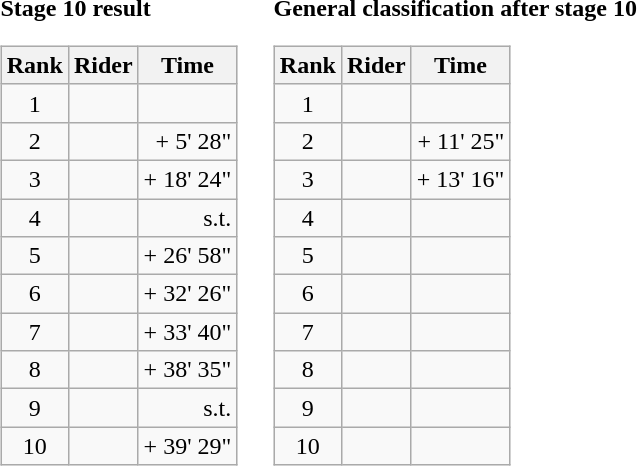<table>
<tr>
<td><strong>Stage 10 result</strong><br><table class="wikitable">
<tr>
<th scope="col">Rank</th>
<th scope="col">Rider</th>
<th scope="col">Time</th>
</tr>
<tr>
<td style="text-align:center;">1</td>
<td></td>
<td style="text-align:right;"></td>
</tr>
<tr>
<td style="text-align:center;">2</td>
<td></td>
<td style="text-align:right;">+ 5' 28"</td>
</tr>
<tr>
<td style="text-align:center;">3</td>
<td></td>
<td style="text-align:right;">+ 18' 24"</td>
</tr>
<tr>
<td style="text-align:center;">4</td>
<td></td>
<td style="text-align:right;">s.t.</td>
</tr>
<tr>
<td style="text-align:center;">5</td>
<td></td>
<td style="text-align:right;">+ 26' 58"</td>
</tr>
<tr>
<td style="text-align:center;">6</td>
<td></td>
<td style="text-align:right;">+ 32' 26"</td>
</tr>
<tr>
<td style="text-align:center;">7</td>
<td></td>
<td style="text-align:right;">+ 33' 40"</td>
</tr>
<tr>
<td style="text-align:center;">8</td>
<td></td>
<td style="text-align:right;">+ 38' 35"</td>
</tr>
<tr>
<td style="text-align:center;">9</td>
<td></td>
<td style="text-align:right;">s.t.</td>
</tr>
<tr>
<td style="text-align:center;">10</td>
<td></td>
<td style="text-align:right;">+ 39' 29"</td>
</tr>
</table>
</td>
<td></td>
<td><strong>General classification after stage 10</strong><br><table class="wikitable">
<tr>
<th scope="col">Rank</th>
<th scope="col">Rider</th>
<th scope="col">Time</th>
</tr>
<tr>
<td style="text-align:center;">1</td>
<td></td>
<td style="text-align:right;"></td>
</tr>
<tr>
<td style="text-align:center;">2</td>
<td></td>
<td style="text-align:right;">+ 11' 25"</td>
</tr>
<tr>
<td style="text-align:center;">3</td>
<td></td>
<td style="text-align:right;">+ 13' 16"</td>
</tr>
<tr>
<td style="text-align:center;">4</td>
<td></td>
<td></td>
</tr>
<tr>
<td style="text-align:center;">5</td>
<td></td>
<td></td>
</tr>
<tr>
<td style="text-align:center;">6</td>
<td></td>
<td></td>
</tr>
<tr>
<td style="text-align:center;">7</td>
<td></td>
<td></td>
</tr>
<tr>
<td style="text-align:center;">8</td>
<td></td>
<td></td>
</tr>
<tr>
<td style="text-align:center;">9</td>
<td></td>
<td></td>
</tr>
<tr>
<td style="text-align:center;">10</td>
<td></td>
<td></td>
</tr>
</table>
</td>
</tr>
</table>
